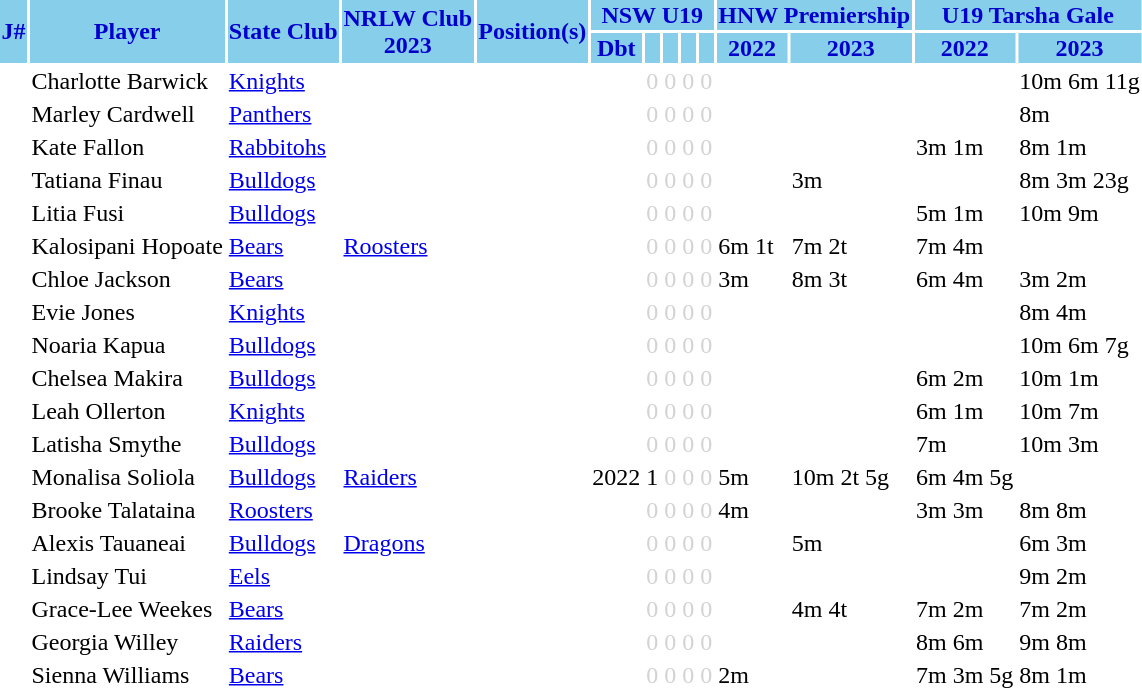<table>
<tr style="background:skyblue; color:#0000cd;">
<th rowspan=2>J#</th>
<th rowspan=2>Player</th>
<th rowspan=2>State Club</th>
<th rowspan=2>NRLW Club <br> 2023</th>
<th rowspan=2>Position(s)</th>
<th colspan=5>NSW U19</th>
<th colspan=2>HNW Premiership</th>
<th colspan=2>U19 Tarsha Gale</th>
</tr>
<tr style="background:skyblue; color:#0000cd;">
<th>Dbt</th>
<th></th>
<th></th>
<th></th>
<th></th>
<th>2022</th>
<th>2023</th>
<th>2022</th>
<th>2023</th>
</tr>
<tr>
<td></td>
<td>Charlotte Barwick</td>
<td align=left> <a href='#'>Knights</a></td>
<td></td>
<td></td>
<td></td>
<td style="color:lightgray">0</td>
<td style="color:lightgray">0</td>
<td style="color:lightgray">0</td>
<td style="color:lightgray">0</td>
<td></td>
<td></td>
<td></td>
<td align=left> 10m 6m 11g</td>
</tr>
<tr>
<td></td>
<td>Marley Cardwell</td>
<td align=left> <a href='#'>Panthers</a></td>
<td></td>
<td></td>
<td></td>
<td style="color:lightgray">0</td>
<td style="color:lightgray">0</td>
<td style="color:lightgray">0</td>
<td style="color:lightgray">0</td>
<td></td>
<td></td>
<td></td>
<td align=left> 8m</td>
</tr>
<tr>
<td></td>
<td>Kate Fallon</td>
<td align=left> <a href='#'>Rabbitohs</a></td>
<td></td>
<td></td>
<td></td>
<td style="color:lightgray">0</td>
<td style="color:lightgray">0</td>
<td style="color:lightgray">0</td>
<td style="color:lightgray">0</td>
<td></td>
<td></td>
<td align=left> 3m 1m</td>
<td align=left> 8m 1m</td>
</tr>
<tr>
<td></td>
<td>Tatiana Finau</td>
<td align=left> <a href='#'>Bulldogs</a></td>
<td></td>
<td></td>
<td></td>
<td style="color:lightgray">0</td>
<td style="color:lightgray">0</td>
<td style="color:lightgray">0</td>
<td style="color:lightgray">0</td>
<td></td>
<td align=left> 3m</td>
<td></td>
<td align=left> 8m 3m 23g</td>
</tr>
<tr>
<td></td>
<td>Litia Fusi</td>
<td align=left> <a href='#'>Bulldogs</a></td>
<td></td>
<td></td>
<td></td>
<td style="color:lightgray">0</td>
<td style="color:lightgray">0</td>
<td style="color:lightgray">0</td>
<td style="color:lightgray">0</td>
<td></td>
<td></td>
<td align=left> 5m 1m</td>
<td align=left> 10m 9m</td>
</tr>
<tr>
<td></td>
<td>Kalosipani Hopoate</td>
<td align=left> <a href='#'>Bears</a></td>
<td align=left> <a href='#'>Roosters</a></td>
<td></td>
<td></td>
<td style="color:lightgray">0</td>
<td style="color:lightgray">0</td>
<td style="color:lightgray">0</td>
<td style="color:lightgray">0</td>
<td align=left> 6m 1t</td>
<td align=left> 7m 2t</td>
<td align=left> 7m 4m</td>
<td></td>
</tr>
<tr>
<td></td>
<td>Chloe Jackson</td>
<td align=left> <a href='#'>Bears</a></td>
<td></td>
<td></td>
<td></td>
<td style="color:lightgray">0</td>
<td style="color:lightgray">0</td>
<td style="color:lightgray">0</td>
<td style="color:lightgray">0</td>
<td align=left> 3m</td>
<td align=left> 8m 3t</td>
<td align=left> 6m 4m</td>
<td align=left> 3m 2m</td>
</tr>
<tr>
<td></td>
<td>Evie Jones</td>
<td align=left> <a href='#'>Knights</a></td>
<td></td>
<td></td>
<td></td>
<td style="color:lightgray">0</td>
<td style="color:lightgray">0</td>
<td style="color:lightgray">0</td>
<td style="color:lightgray">0</td>
<td></td>
<td></td>
<td></td>
<td align=left> 8m 4m</td>
</tr>
<tr>
<td></td>
<td>Noaria Kapua</td>
<td align=left> <a href='#'>Bulldogs</a></td>
<td></td>
<td></td>
<td></td>
<td style="color:lightgray">0</td>
<td style="color:lightgray">0</td>
<td style="color:lightgray">0</td>
<td style="color:lightgray">0</td>
<td></td>
<td></td>
<td></td>
<td align=left> 10m 6m 7g</td>
</tr>
<tr>
<td></td>
<td>Chelsea Makira</td>
<td align=left> <a href='#'>Bulldogs</a></td>
<td></td>
<td></td>
<td></td>
<td style="color:lightgray">0</td>
<td style="color:lightgray">0</td>
<td style="color:lightgray">0</td>
<td style="color:lightgray">0</td>
<td></td>
<td></td>
<td align=left> 6m 2m</td>
<td align=left> 10m 1m</td>
</tr>
<tr>
<td></td>
<td>Leah Ollerton</td>
<td align=left> <a href='#'>Knights</a></td>
<td></td>
<td></td>
<td></td>
<td style="color:lightgray">0</td>
<td style="color:lightgray">0</td>
<td style="color:lightgray">0</td>
<td style="color:lightgray">0</td>
<td></td>
<td></td>
<td align=left> 6m 1m</td>
<td align=left> 10m 7m</td>
</tr>
<tr>
<td></td>
<td>Latisha Smythe</td>
<td align=left> <a href='#'>Bulldogs</a></td>
<td></td>
<td></td>
<td></td>
<td style="color:lightgray">0</td>
<td style="color:lightgray">0</td>
<td style="color:lightgray">0</td>
<td style="color:lightgray">0</td>
<td></td>
<td></td>
<td align=left> 7m</td>
<td align=left> 10m 3m</td>
</tr>
<tr>
<td></td>
<td>Monalisa Soliola</td>
<td align=left> <a href='#'>Bulldogs</a></td>
<td align=left> <a href='#'>Raiders</a></td>
<td></td>
<td>2022</td>
<td>1</td>
<td style="color:lightgray">0</td>
<td style="color:lightgray">0</td>
<td style="color:lightgray">0</td>
<td align=left> 5m</td>
<td align=left> 10m 2t 5g</td>
<td align=left> 6m 4m 5g</td>
<td></td>
</tr>
<tr>
<td></td>
<td>Brooke Talataina</td>
<td align=left> <a href='#'>Roosters</a></td>
<td></td>
<td></td>
<td></td>
<td style="color:lightgray">0</td>
<td style="color:lightgray">0</td>
<td style="color:lightgray">0</td>
<td style="color:lightgray">0</td>
<td align=left> 4m</td>
<td></td>
<td align=left> 3m 3m</td>
<td align=left> 8m 8m</td>
</tr>
<tr>
<td></td>
<td>Alexis Tauaneai</td>
<td align=left> <a href='#'>Bulldogs</a></td>
<td align=left> <a href='#'>Dragons</a></td>
<td></td>
<td></td>
<td style="color:lightgray">0</td>
<td style="color:lightgray">0</td>
<td style="color:lightgray">0</td>
<td style="color:lightgray">0</td>
<td></td>
<td align=left> 5m</td>
<td></td>
<td align=left> 6m 3m</td>
</tr>
<tr>
<td></td>
<td>Lindsay Tui</td>
<td align=left> <a href='#'>Eels</a></td>
<td></td>
<td></td>
<td></td>
<td style="color:lightgray">0</td>
<td style="color:lightgray">0</td>
<td style="color:lightgray">0</td>
<td style="color:lightgray">0</td>
<td></td>
<td></td>
<td></td>
<td align=left> 9m 2m</td>
</tr>
<tr>
<td></td>
<td>Grace-Lee Weekes</td>
<td align=left> <a href='#'>Bears</a></td>
<td></td>
<td></td>
<td></td>
<td style="color:lightgray">0</td>
<td style="color:lightgray">0</td>
<td style="color:lightgray">0</td>
<td style="color:lightgray">0</td>
<td></td>
<td align=left> 4m 4t</td>
<td align=left> 7m 2m</td>
<td align=left> 7m 2m</td>
</tr>
<tr>
<td></td>
<td>Georgia Willey</td>
<td align=left> <a href='#'>Raiders</a></td>
<td></td>
<td></td>
<td></td>
<td style="color:lightgray">0</td>
<td style="color:lightgray">0</td>
<td style="color:lightgray">0</td>
<td style="color:lightgray">0</td>
<td></td>
<td></td>
<td align=left> 8m 6m</td>
<td align=left> 9m 8m</td>
</tr>
<tr>
<td></td>
<td>Sienna Williams</td>
<td align=left> <a href='#'>Bears</a></td>
<td></td>
<td></td>
<td></td>
<td style="color:lightgray">0</td>
<td style="color:lightgray">0</td>
<td style="color:lightgray">0</td>
<td style="color:lightgray">0</td>
<td align=left> 2m</td>
<td></td>
<td align=left> 7m 3m 5g</td>
<td align=left> 8m 1m</td>
</tr>
</table>
